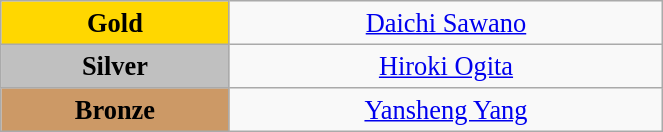<table class="wikitable" style=" text-align:center; font-size:110%;" width="35%">
<tr>
<td bgcolor="gold"><strong>Gold</strong></td>
<td><a href='#'>Daichi Sawano</a><br></td>
</tr>
<tr>
<td bgcolor="silver"><strong>Silver</strong></td>
<td><a href='#'>Hiroki Ogita</a><br></td>
</tr>
<tr>
<td bgcolor="CC9966"><strong>Bronze</strong></td>
<td><a href='#'>Yansheng Yang</a><br></td>
</tr>
</table>
